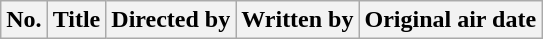<table class="wikitable plainrowheaders" style="background:#fff;">
<tr>
<th style="background:#;">No.</th>
<th style="background:#;">Title</th>
<th style="background:#;">Directed by</th>
<th style="background:#;">Written by</th>
<th style="background:#;">Original air date<br>





</th>
</tr>
</table>
